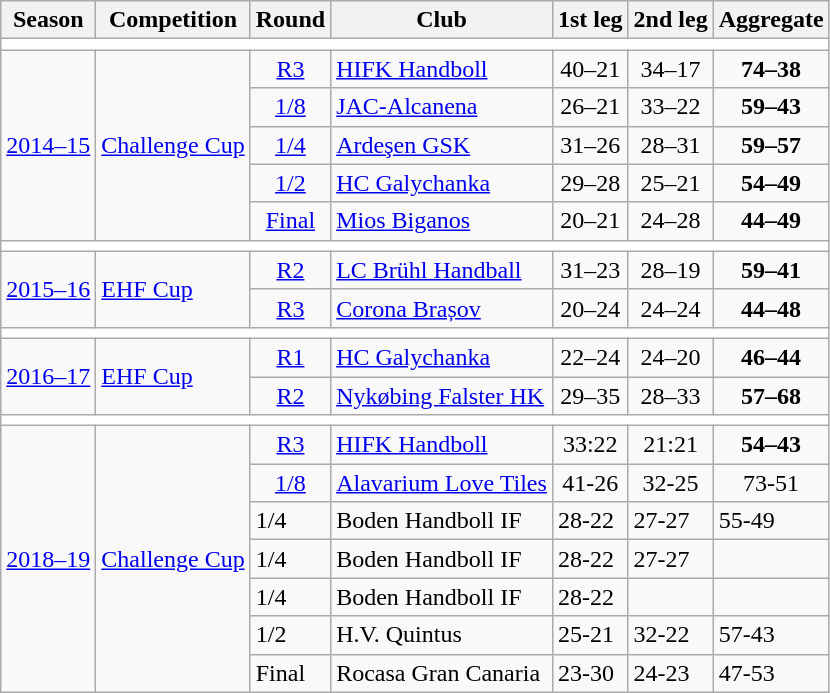<table class="wikitable">
<tr>
<th>Season</th>
<th>Competition</th>
<th>Round</th>
<th>Club</th>
<th>1st leg</th>
<th>2nd leg</th>
<th>Aggregate</th>
</tr>
<tr>
<td colspan="7" bgcolor=white></td>
</tr>
<tr>
<td rowspan="5"><a href='#'>2014–15</a></td>
<td rowspan="5"><a href='#'>Challenge Cup</a></td>
<td style="text-align:center;"><a href='#'>R3</a></td>
<td> <a href='#'>HIFK Handboll</a></td>
<td style="text-align:center;">40–21</td>
<td style="text-align:center;">34–17</td>
<td style="text-align:center;"><strong>74–38</strong></td>
</tr>
<tr>
<td style="text-align:center;"><a href='#'>1/8</a></td>
<td> <a href='#'>JAC-Alcanena</a></td>
<td style="text-align:center;">26–21</td>
<td style="text-align:center;">33–22</td>
<td style="text-align:center;"><strong>59–43</strong></td>
</tr>
<tr>
<td style="text-align:center;"><a href='#'>1/4</a></td>
<td> <a href='#'>Ardeşen GSK</a></td>
<td style="text-align:center;">31–26</td>
<td style="text-align:center;">28–31</td>
<td style="text-align:center;"><strong>59–57</strong></td>
</tr>
<tr>
<td style="text-align:center;"><a href='#'>1/2</a></td>
<td> <a href='#'>HC Galychanka</a></td>
<td style="text-align:center;">29–28</td>
<td style="text-align:center;">25–21</td>
<td style="text-align:center;"><strong>54–49</strong></td>
</tr>
<tr>
<td style="text-align:center;"><a href='#'>Final</a></td>
<td> <a href='#'>Mios Biganos</a></td>
<td style="text-align:center;">20–21</td>
<td style="text-align:center;">24–28</td>
<td style="text-align:center;"><strong>44–49</strong></td>
</tr>
<tr>
<td colspan="7" bgcolor=white></td>
</tr>
<tr>
<td rowspan="2"><a href='#'>2015–16</a></td>
<td rowspan="2"><a href='#'>EHF Cup</a></td>
<td style="text-align:center;"><a href='#'>R2</a></td>
<td> <a href='#'>LC Brühl Handball</a></td>
<td style="text-align:center;">31–23</td>
<td style="text-align:center;">28–19</td>
<td style="text-align:center;"><strong>59–41</strong></td>
</tr>
<tr>
<td style="text-align:center;"><a href='#'>R3</a></td>
<td> <a href='#'>Corona Brașov</a></td>
<td style="text-align:center;">20–24</td>
<td style="text-align:center;">24–24</td>
<td style="text-align:center;"><strong>44–48</strong></td>
</tr>
<tr>
<td colspan="7" bgcolor=white></td>
</tr>
<tr>
<td rowspan="2"><a href='#'>2016–17</a></td>
<td rowspan="2"><a href='#'>EHF Cup</a></td>
<td style="text-align:center;"><a href='#'>R1</a></td>
<td> <a href='#'>HC Galychanka</a></td>
<td style="text-align:center;">22–24</td>
<td style="text-align:center;">24–20</td>
<td style="text-align:center;"><strong>46–44</strong></td>
</tr>
<tr>
<td style="text-align:center;"><a href='#'>R2</a></td>
<td> <a href='#'>Nykøbing Falster HK</a></td>
<td style="text-align:center;">29–35</td>
<td style="text-align:center;">28–33</td>
<td style="text-align:center;"><strong>57–68</strong></td>
</tr>
<tr>
<td colspan="7" bgcolor=white></td>
</tr>
<tr>
<td rowspan="10"><a href='#'>2018–19</a></td>
<td rowspan="10"><a href='#'>Challenge Cup</a></td>
<td style="text-align:center;"><a href='#'>R3</a></td>
<td> <a href='#'>HIFK Handboll</a></td>
<td style="text-align:center;">33:22</td>
<td style="text-align:center;">21:21</td>
<td style="text-align:center;"><strong>54–43</strong></td>
</tr>
<tr>
<td style="text-align:center;"><a href='#'>1/8</a></td>
<td> <a href='#'>Alavarium Love Tiles</a></td>
<td style="text-align:center;">41-26</td>
<td style="text-align:center;">32-25</td>
<td style="text-align:center;">73-51</td>
</tr>
<tr>
<td>1/4</td>
<td>Boden Handboll IF</td>
<td>28-22</td>
<td>27-27</td>
<td>55-49</td>
</tr>
<tr>
<td>1/4</td>
<td>Boden Handboll IF</td>
<td>28-22</td>
<td>27-27</td>
<td></td>
</tr>
<tr>
<td>1/4</td>
<td>Boden Handboll IF</td>
<td>28-22</td>
<td></td>
<td></td>
</tr>
<tr>
<td>1/2</td>
<td>H.V. Quintus</td>
<td>25-21</td>
<td>32-22</td>
<td>57-43</td>
</tr>
<tr>
<td>Final</td>
<td>Rocasa Gran Canaria</td>
<td>23-30</td>
<td>24-23</td>
<td>47-53</td>
</tr>
</table>
